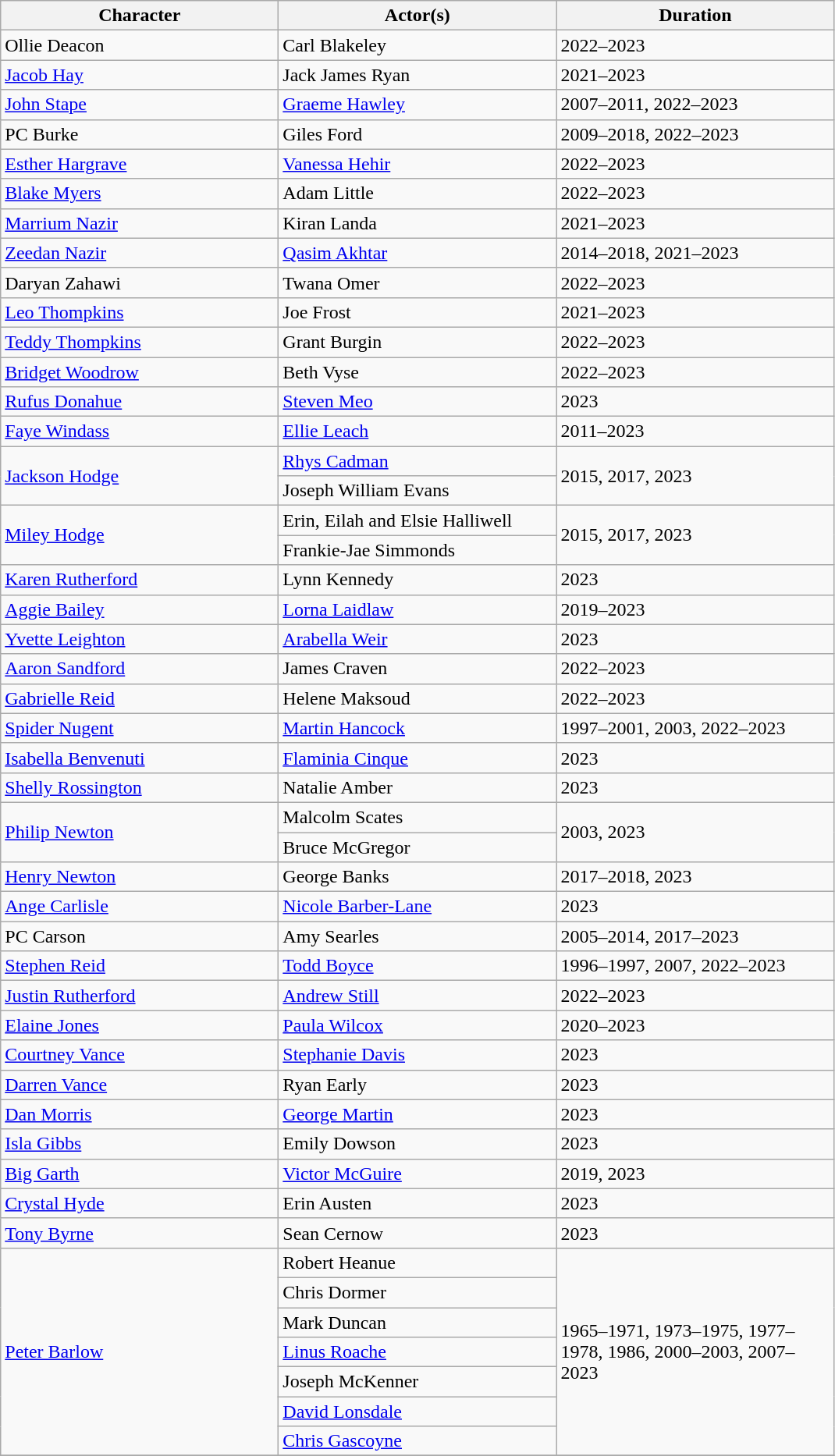<table class="wikitable">
<tr>
<th scope="col" style="width:230px;">Character</th>
<th scope="col" style="width:230px;">Actor(s)</th>
<th scope="col" style="width:230px;">Duration</th>
</tr>
<tr>
<td>Ollie Deacon</td>
<td>Carl Blakeley</td>
<td>2022–2023</td>
</tr>
<tr>
<td><a href='#'>Jacob Hay</a></td>
<td>Jack James Ryan</td>
<td>2021–2023</td>
</tr>
<tr>
<td><a href='#'>John Stape</a></td>
<td><a href='#'>Graeme Hawley</a></td>
<td>2007–2011, 2022–2023</td>
</tr>
<tr>
<td>PC Burke</td>
<td>Giles Ford</td>
<td>2009–2018, 2022–2023</td>
</tr>
<tr>
<td><a href='#'>Esther Hargrave</a></td>
<td><a href='#'>Vanessa Hehir</a></td>
<td>2022–2023</td>
</tr>
<tr>
<td><a href='#'>Blake Myers</a></td>
<td>Adam Little</td>
<td>2022–2023</td>
</tr>
<tr>
<td><a href='#'>Marrium Nazir</a></td>
<td>Kiran Landa</td>
<td>2021–2023</td>
</tr>
<tr>
<td><a href='#'>Zeedan Nazir</a></td>
<td><a href='#'>Qasim Akhtar</a></td>
<td>2014–2018, 2021–2023</td>
</tr>
<tr>
<td>Daryan Zahawi</td>
<td>Twana Omer</td>
<td>2022–2023</td>
</tr>
<tr>
<td><a href='#'>Leo Thompkins</a></td>
<td>Joe Frost</td>
<td>2021–2023</td>
</tr>
<tr>
<td><a href='#'>Teddy Thompkins</a></td>
<td>Grant Burgin</td>
<td>2022–2023</td>
</tr>
<tr>
<td><a href='#'>Bridget Woodrow</a></td>
<td>Beth Vyse</td>
<td>2022–2023</td>
</tr>
<tr>
<td><a href='#'>Rufus Donahue</a></td>
<td><a href='#'>Steven Meo</a></td>
<td>2023</td>
</tr>
<tr>
<td><a href='#'>Faye Windass</a></td>
<td><a href='#'>Ellie Leach</a></td>
<td>2011–2023</td>
</tr>
<tr>
<td rowspan="2"><a href='#'>Jackson Hodge</a></td>
<td><a href='#'>Rhys Cadman</a></td>
<td rowspan="2">2015, 2017, 2023</td>
</tr>
<tr>
<td>Joseph William Evans</td>
</tr>
<tr>
<td rowspan="2"><a href='#'>Miley Hodge</a></td>
<td>Erin, Eilah and Elsie Halliwell</td>
<td rowspan="2">2015, 2017, 2023</td>
</tr>
<tr>
<td>Frankie-Jae Simmonds</td>
</tr>
<tr>
<td><a href='#'>Karen Rutherford</a></td>
<td>Lynn Kennedy</td>
<td>2023</td>
</tr>
<tr>
<td><a href='#'>Aggie Bailey</a></td>
<td><a href='#'>Lorna Laidlaw</a></td>
<td>2019–2023</td>
</tr>
<tr>
<td><a href='#'>Yvette Leighton</a></td>
<td><a href='#'>Arabella Weir</a></td>
<td>2023</td>
</tr>
<tr>
<td><a href='#'>Aaron Sandford</a></td>
<td>James Craven</td>
<td>2022–2023</td>
</tr>
<tr>
<td><a href='#'>Gabrielle Reid</a></td>
<td>Helene Maksoud</td>
<td>2022–2023</td>
</tr>
<tr>
<td><a href='#'>Spider Nugent</a></td>
<td><a href='#'>Martin Hancock</a></td>
<td>1997–2001, 2003, 2022–2023</td>
</tr>
<tr>
<td><a href='#'>Isabella Benvenuti</a></td>
<td><a href='#'>Flaminia Cinque</a></td>
<td>2023</td>
</tr>
<tr>
<td><a href='#'>Shelly Rossington</a></td>
<td>Natalie Amber</td>
<td>2023</td>
</tr>
<tr>
<td rowspan="2"><a href='#'>Philip Newton</a></td>
<td>Malcolm Scates</td>
<td rowspan="2">2003, 2023</td>
</tr>
<tr>
<td>Bruce McGregor</td>
</tr>
<tr>
<td><a href='#'>Henry Newton</a></td>
<td>George Banks</td>
<td>2017–2018, 2023</td>
</tr>
<tr>
<td><a href='#'>Ange Carlisle</a></td>
<td><a href='#'>Nicole Barber-Lane</a></td>
<td>2023</td>
</tr>
<tr>
<td>PC Carson</td>
<td>Amy Searles</td>
<td>2005–2014, 2017–2023</td>
</tr>
<tr>
<td><a href='#'>Stephen Reid</a></td>
<td><a href='#'>Todd Boyce</a></td>
<td>1996–1997, 2007, 2022–2023</td>
</tr>
<tr>
<td><a href='#'>Justin Rutherford</a></td>
<td><a href='#'>Andrew Still</a></td>
<td>2022–2023</td>
</tr>
<tr>
<td><a href='#'>Elaine Jones</a></td>
<td><a href='#'>Paula Wilcox</a></td>
<td>2020–2023</td>
</tr>
<tr>
<td><a href='#'>Courtney Vance</a></td>
<td><a href='#'>Stephanie Davis</a></td>
<td>2023</td>
</tr>
<tr>
<td><a href='#'>Darren Vance</a></td>
<td>Ryan Early</td>
<td>2023</td>
</tr>
<tr>
<td><a href='#'>Dan Morris</a></td>
<td><a href='#'>George Martin</a></td>
<td>2023</td>
</tr>
<tr>
<td><a href='#'>Isla Gibbs</a></td>
<td>Emily Dowson</td>
<td>2023</td>
</tr>
<tr>
<td><a href='#'>Big Garth</a></td>
<td><a href='#'>Victor McGuire</a></td>
<td>2019, 2023</td>
</tr>
<tr>
<td><a href='#'>Crystal Hyde</a></td>
<td>Erin Austen</td>
<td>2023</td>
</tr>
<tr>
<td><a href='#'>Tony Byrne</a></td>
<td>Sean Cernow</td>
<td>2023</td>
</tr>
<tr>
<td rowspan="7"><a href='#'>Peter Barlow</a></td>
<td>Robert Heanue</td>
<td rowspan="7">1965–1971, 1973–1975, 1977–1978, 1986, 2000–2003, 2007–2023</td>
</tr>
<tr>
<td>Chris Dormer</td>
</tr>
<tr>
<td>Mark Duncan</td>
</tr>
<tr>
<td><a href='#'>Linus Roache</a></td>
</tr>
<tr>
<td>Joseph McKenner</td>
</tr>
<tr>
<td><a href='#'>David Lonsdale</a></td>
</tr>
<tr>
<td><a href='#'>Chris Gascoyne</a></td>
</tr>
<tr>
</tr>
</table>
